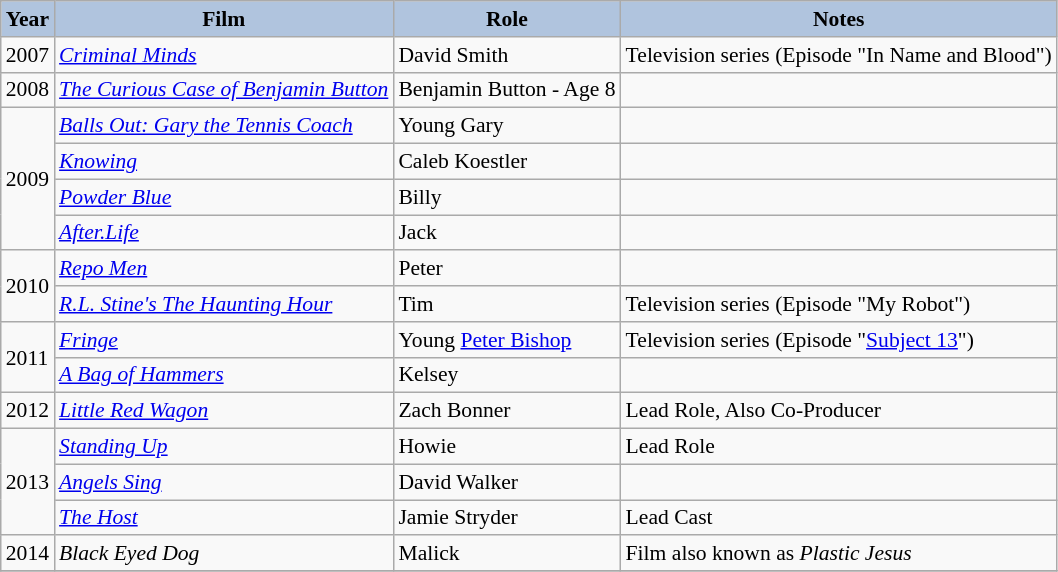<table class="wikitable" style="font-size:90%;">
<tr>
<th style="background:#B0C4DE;">Year</th>
<th style="background:#B0C4DE;">Film</th>
<th style="background:#B0C4DE;">Role</th>
<th style="background:#B0C4DE;">Notes</th>
</tr>
<tr>
<td>2007</td>
<td><em><a href='#'>Criminal Minds</a></em></td>
<td>David Smith</td>
<td>Television series (Episode "In Name and Blood")</td>
</tr>
<tr>
<td>2008</td>
<td><em><a href='#'>The Curious Case of Benjamin Button</a></em></td>
<td>Benjamin Button - Age 8</td>
<td></td>
</tr>
<tr>
<td rowspan="4">2009</td>
<td><em><a href='#'>Balls Out: Gary the Tennis Coach</a></em></td>
<td>Young Gary</td>
<td></td>
</tr>
<tr>
<td><em><a href='#'>Knowing</a></em></td>
<td>Caleb Koestler</td>
<td></td>
</tr>
<tr>
<td><em><a href='#'>Powder Blue</a></em></td>
<td>Billy</td>
<td></td>
</tr>
<tr>
<td><em><a href='#'>After.Life</a></em></td>
<td>Jack</td>
<td></td>
</tr>
<tr>
<td rowspan="2">2010</td>
<td><em><a href='#'>Repo Men</a></em></td>
<td>Peter</td>
<td></td>
</tr>
<tr>
<td><em><a href='#'>R.L. Stine's The Haunting Hour</a></em></td>
<td>Tim</td>
<td>Television series (Episode "My Robot")</td>
</tr>
<tr>
<td rowspan="2">2011</td>
<td><em><a href='#'>Fringe</a></em></td>
<td>Young <a href='#'>Peter Bishop</a></td>
<td>Television series (Episode "<a href='#'>Subject 13</a>")</td>
</tr>
<tr>
<td><em><a href='#'>A Bag of Hammers</a></em></td>
<td>Kelsey</td>
<td></td>
</tr>
<tr>
<td rowspan="1">2012</td>
<td><em><a href='#'>Little Red Wagon</a></em></td>
<td>Zach Bonner</td>
<td>Lead Role, Also Co-Producer</td>
</tr>
<tr>
<td rowspan="3">2013</td>
<td><em><a href='#'>Standing Up</a></em></td>
<td>Howie</td>
<td>Lead Role</td>
</tr>
<tr>
<td><em><a href='#'>Angels Sing</a></em></td>
<td>David Walker</td>
<td></td>
</tr>
<tr>
<td><em><a href='#'>The Host</a></em></td>
<td>Jamie Stryder</td>
<td>Lead Cast</td>
</tr>
<tr>
<td>2014</td>
<td><em>Black Eyed Dog</em></td>
<td>Malick</td>
<td>Film also known as <em>Plastic Jesus</em></td>
</tr>
<tr>
</tr>
</table>
